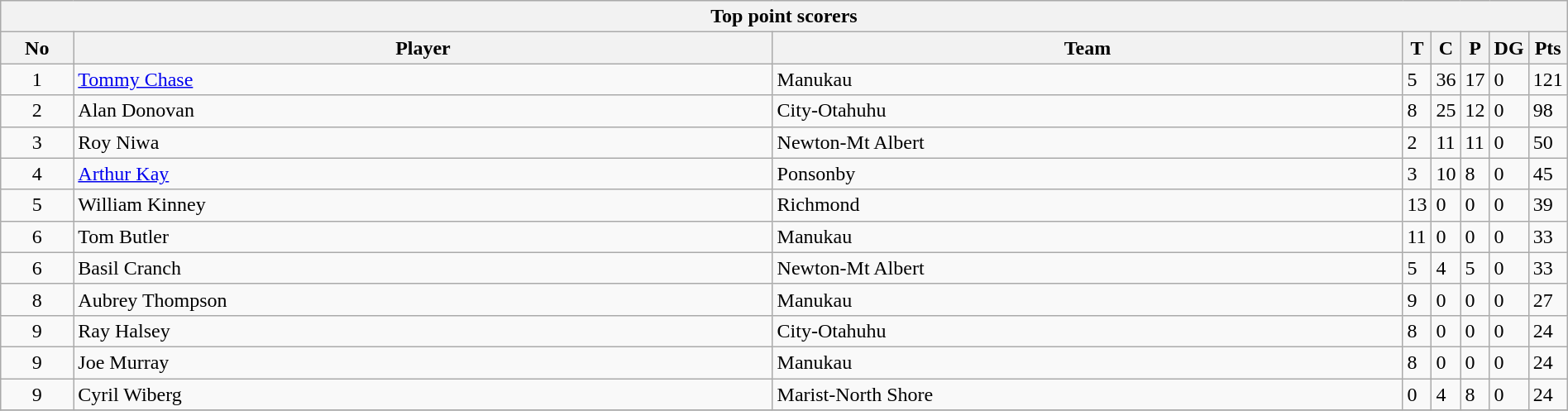<table class="wikitable collapsible sortable" style="text-align:left; font-size:100%; width:100%;">
<tr>
<th colspan="100%">Top point scorers</th>
</tr>
<tr>
<th style="width:5%;">No</th>
<th style="width:50%;">Player</th>
<th style="width:60%;">Team</th>
<th style="width:10%;">T</th>
<th style="width:10%;">C</th>
<th style="width:10%;">P</th>
<th style="width:5%;">DG</th>
<th style="width:15%;">Pts<br></th>
</tr>
<tr>
<td style="text-align:center;">1</td>
<td><a href='#'>Tommy Chase</a></td>
<td>Manukau</td>
<td>5</td>
<td>36</td>
<td>17</td>
<td>0</td>
<td>121</td>
</tr>
<tr>
<td style="text-align:center;">2</td>
<td>Alan Donovan</td>
<td>City-Otahuhu</td>
<td>8</td>
<td>25</td>
<td>12</td>
<td>0</td>
<td>98</td>
</tr>
<tr>
<td style="text-align:center;">3</td>
<td>Roy Niwa</td>
<td>Newton-Mt Albert</td>
<td>2</td>
<td>11</td>
<td>11</td>
<td>0</td>
<td>50</td>
</tr>
<tr>
<td style="text-align:center;">4</td>
<td><a href='#'>Arthur Kay</a></td>
<td>Ponsonby</td>
<td>3</td>
<td>10</td>
<td>8</td>
<td>0</td>
<td>45</td>
</tr>
<tr>
<td style="text-align:center;">5</td>
<td>William Kinney</td>
<td>Richmond</td>
<td>13</td>
<td>0</td>
<td>0</td>
<td>0</td>
<td>39</td>
</tr>
<tr>
<td style="text-align:center;">6</td>
<td>Tom Butler</td>
<td>Manukau</td>
<td>11</td>
<td>0</td>
<td>0</td>
<td>0</td>
<td>33</td>
</tr>
<tr>
<td style="text-align:center;">6</td>
<td>Basil Cranch</td>
<td>Newton-Mt Albert</td>
<td>5</td>
<td>4</td>
<td>5</td>
<td>0</td>
<td>33</td>
</tr>
<tr>
<td style="text-align:center;">8</td>
<td>Aubrey Thompson</td>
<td>Manukau</td>
<td>9</td>
<td>0</td>
<td>0</td>
<td>0</td>
<td>27</td>
</tr>
<tr>
<td style="text-align:center;">9</td>
<td>Ray Halsey</td>
<td>City-Otahuhu</td>
<td>8</td>
<td>0</td>
<td>0</td>
<td>0</td>
<td>24</td>
</tr>
<tr>
<td style="text-align:center;">9</td>
<td>Joe Murray</td>
<td>Manukau</td>
<td>8</td>
<td>0</td>
<td>0</td>
<td>0</td>
<td>24</td>
</tr>
<tr>
<td style="text-align:center;">9</td>
<td>Cyril Wiberg</td>
<td>Marist-North Shore</td>
<td>0</td>
<td>4</td>
<td>8</td>
<td>0</td>
<td>24</td>
</tr>
<tr>
</tr>
</table>
